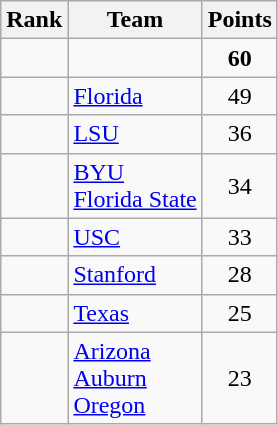<table class="wikitable sortable" style="text-align:center">
<tr>
<th>Rank</th>
<th>Team</th>
<th>Points</th>
</tr>
<tr>
<td></td>
<td align="left"></td>
<td><strong>60</strong></td>
</tr>
<tr>
<td></td>
<td align="left"><a href='#'>Florida</a></td>
<td>49</td>
</tr>
<tr>
<td></td>
<td align="left"><a href='#'>LSU</a></td>
<td>36</td>
</tr>
<tr>
<td></td>
<td align="left"><a href='#'>BYU</a><br><a href='#'>Florida State</a></td>
<td>34</td>
</tr>
<tr>
<td></td>
<td align="left"><a href='#'>USC</a></td>
<td>33</td>
</tr>
<tr>
<td></td>
<td align="left"><a href='#'>Stanford</a></td>
<td>28</td>
</tr>
<tr>
<td></td>
<td align="left"><a href='#'>Texas</a></td>
<td>25</td>
</tr>
<tr>
<td></td>
<td align="left"><a href='#'>Arizona</a><br><a href='#'>Auburn</a><br><a href='#'>Oregon</a></td>
<td>23</td>
</tr>
</table>
